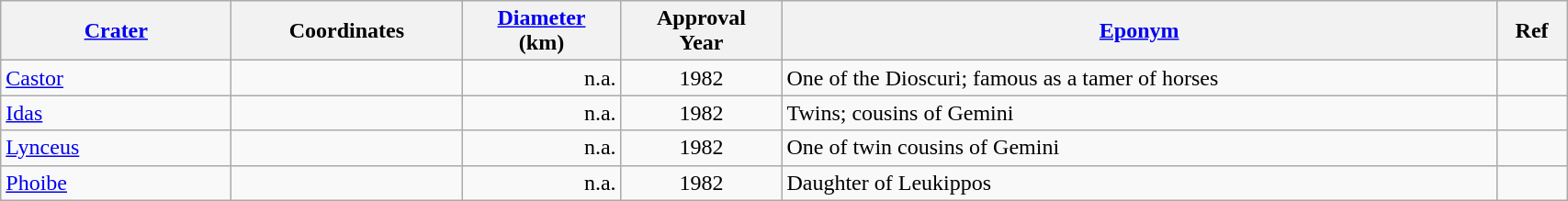<table class="wikitable sortable" style="min-width: 90%">
<tr>
<th style="width:10em"><a href='#'>Crater</a></th>
<th style="width:10em">Coordinates</th>
<th><a href='#'>Diameter</a><br>(km)</th>
<th>Approval<br>Year</th>
<th class="unsortable"><a href='#'>Eponym</a></th>
<th class="unsortable">Ref</th>
</tr>
<tr id="Castor">
<td><a href='#'>Castor</a></td>
<td></td>
<td align=right>n.a.</td>
<td align=center>1982</td>
<td>One of the Dioscuri; famous as a tamer of horses</td>
<td></td>
</tr>
<tr id="Idas">
<td><a href='#'>Idas</a></td>
<td></td>
<td align=right>n.a.</td>
<td align=center>1982</td>
<td>Twins; cousins of Gemini</td>
<td></td>
</tr>
<tr id="Lynceus">
<td><a href='#'>Lynceus</a></td>
<td></td>
<td align=right>n.a.</td>
<td align=center>1982</td>
<td>One of twin cousins of Gemini</td>
<td></td>
</tr>
<tr id="Phoibe">
<td><a href='#'>Phoibe</a></td>
<td></td>
<td align=right>n.a.</td>
<td align=center>1982</td>
<td>Daughter of Leukippos</td>
<td></td>
</tr>
</table>
